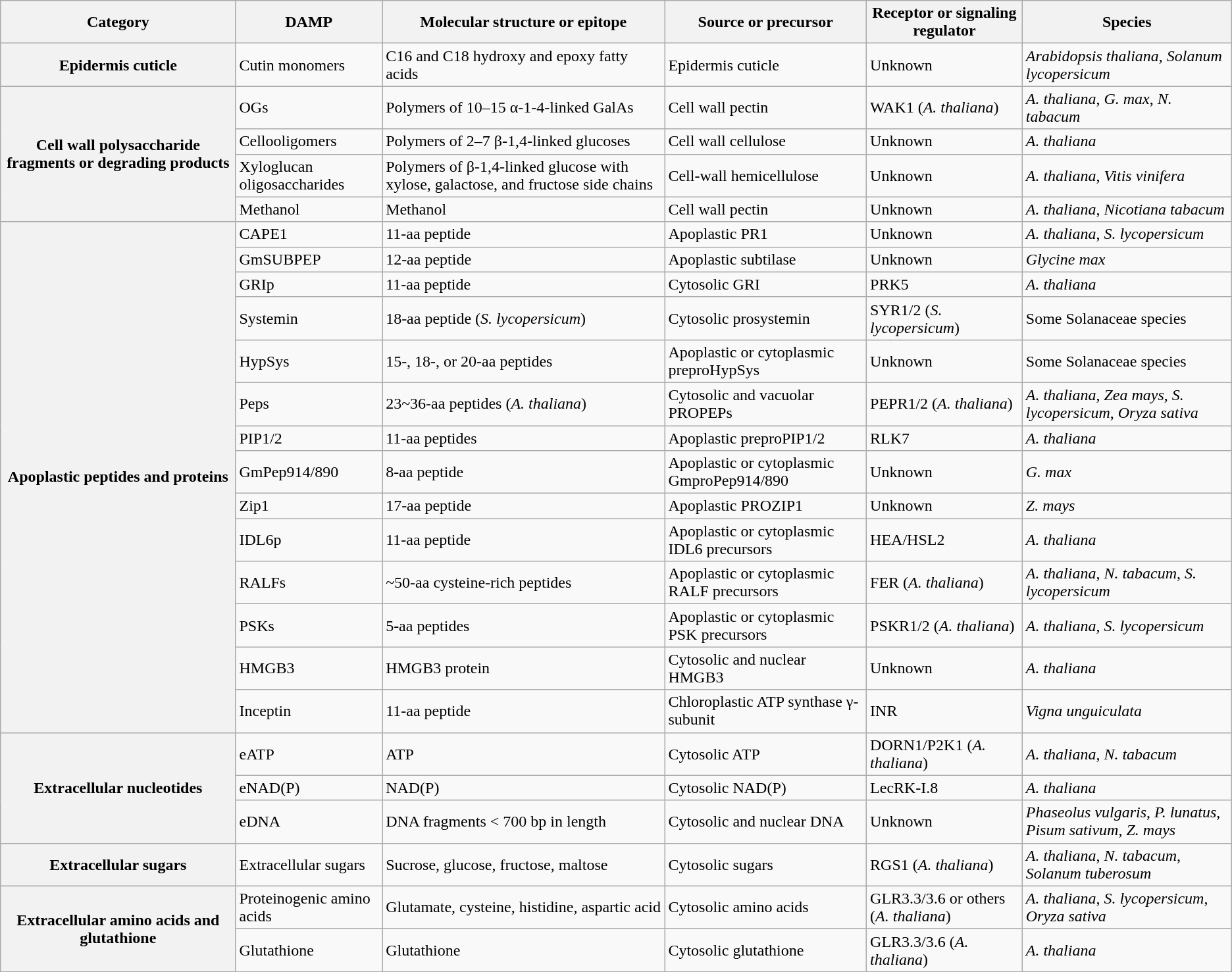<table class="wikitable">
<tr>
<th>Category</th>
<th>DAMP</th>
<th>Molecular structure or epitope</th>
<th>Source or precursor</th>
<th>Receptor or signaling regulator</th>
<th>Species</th>
</tr>
<tr>
<th rowspan=1>Epidermis cuticle</th>
<td>Cutin monomers</td>
<td>C16 and C18 hydroxy and epoxy fatty acids</td>
<td>Epidermis cuticle</td>
<td>Unknown</td>
<td><em>Arabidopsis thaliana</em>, <em>Solanum lycopersicum</em></td>
</tr>
<tr>
<th rowspan=4>Cell wall polysaccharide fragments or degrading products</th>
<td>OGs</td>
<td>Polymers of 10–15 α-1-4-linked GalAs</td>
<td>Cell wall pectin</td>
<td>WAK1 (<em>A. thaliana</em>)</td>
<td><em>A. thaliana</em>, <em>G. max</em>, <em>N. tabacum</em></td>
</tr>
<tr>
<td>Cellooligomers</td>
<td>Polymers of 2–7 β-1,4-linked glucoses</td>
<td>Cell wall cellulose</td>
<td>Unknown</td>
<td><em>A. thaliana</em></td>
</tr>
<tr>
<td>Xyloglucan oligosaccharides</td>
<td>Polymers of β-1,4-linked glucose with xylose, galactose, and fructose side chains</td>
<td>Cell-wall hemicellulose</td>
<td>Unknown</td>
<td><em>A. thaliana</em>, <em>Vitis vinifera</em></td>
</tr>
<tr>
<td>Methanol</td>
<td>Methanol</td>
<td>Cell wall pectin</td>
<td>Unknown</td>
<td><em>A. thaliana</em>, <em>Nicotiana tabacum</em></td>
</tr>
<tr>
<th rowspan=14>Apoplastic peptides and proteins</th>
<td>CAPE1</td>
<td>11-aa peptide</td>
<td>Apoplastic PR1</td>
<td>Unknown</td>
<td><em>A. thaliana</em>, <em>S. lycopersicum</em></td>
</tr>
<tr>
<td>GmSUBPEP</td>
<td>12-aa peptide</td>
<td>Apoplastic subtilase</td>
<td>Unknown</td>
<td><em>Glycine max</em></td>
</tr>
<tr>
<td>GRIp</td>
<td>11-aa peptide</td>
<td>Cytosolic GRI</td>
<td>PRK5</td>
<td><em>A. thaliana</em></td>
</tr>
<tr>
<td>Systemin</td>
<td>18-aa peptide (<em>S. lycopersicum</em>)</td>
<td>Cytosolic prosystemin</td>
<td>SYR1/2 (<em>S. lycopersicum</em>)</td>
<td>Some Solanaceae species</td>
</tr>
<tr>
<td>HypSys</td>
<td>15-, 18-, or 20-aa peptides</td>
<td>Apoplastic or cytoplasmic preproHypSys</td>
<td>Unknown</td>
<td>Some Solanaceae species</td>
</tr>
<tr>
<td>Peps</td>
<td>23~36-aa peptides (<em>A. thaliana</em>)</td>
<td>Cytosolic and vacuolar PROPEPs</td>
<td>PEPR1/2 (<em>A. thaliana</em>)</td>
<td><em>A. thaliana</em>, <em>Zea mays</em>, <em>S. lycopersicum</em>, <em>Oryza sativa</em></td>
</tr>
<tr>
<td>PIP1/2</td>
<td>11-aa peptides</td>
<td>Apoplastic preproPIP1/2</td>
<td>RLK7</td>
<td><em>A. thaliana</em></td>
</tr>
<tr>
<td>GmPep914/890</td>
<td>8-aa peptide</td>
<td>Apoplastic or cytoplasmic GmproPep914/890</td>
<td>Unknown</td>
<td><em>G. max</em></td>
</tr>
<tr>
<td>Zip1</td>
<td>17-aa peptide</td>
<td>Apoplastic PROZIP1</td>
<td>Unknown</td>
<td><em>Z. mays</em></td>
</tr>
<tr>
<td>IDL6p</td>
<td>11-aa peptide</td>
<td>Apoplastic or cytoplasmic IDL6 precursors</td>
<td>HEA/HSL2</td>
<td><em>A. thaliana</em></td>
</tr>
<tr>
<td>RALFs</td>
<td>~50-aa cysteine-rich peptides</td>
<td>Apoplastic or cytoplasmic RALF precursors</td>
<td>FER (<em>A. thaliana</em>)</td>
<td><em>A. thaliana</em>, <em>N. tabacum</em>, <em>S. lycopersicum</em></td>
</tr>
<tr>
<td>PSKs</td>
<td>5-aa peptides</td>
<td>Apoplastic or cytoplasmic PSK precursors</td>
<td>PSKR1/2 (<em>A. thaliana</em>)</td>
<td><em>A. thaliana</em>, <em>S. lycopersicum</em></td>
</tr>
<tr>
<td>HMGB3</td>
<td>HMGB3 protein</td>
<td>Cytosolic and nuclear HMGB3</td>
<td>Unknown</td>
<td><em>A. thaliana</em></td>
</tr>
<tr>
<td>Inceptin</td>
<td>11-aa peptide</td>
<td>Chloroplastic ATP synthase γ-subunit</td>
<td>INR</td>
<td><em>Vigna unguiculata</em></td>
</tr>
<tr>
<th rowspan=3>Extracellular nucleotides</th>
<td>eATP</td>
<td>ATP</td>
<td>Cytosolic ATP</td>
<td>DORN1/P2K1 (<em>A. thaliana</em>)</td>
<td><em>A. thaliana</em>, <em>N. tabacum</em></td>
</tr>
<tr>
<td>eNAD(P)</td>
<td>NAD(P)</td>
<td>Cytosolic NAD(P)</td>
<td>LecRK-I.8</td>
<td><em>A. thaliana</em></td>
</tr>
<tr>
<td>eDNA</td>
<td>DNA fragments < 700 bp in length</td>
<td>Cytosolic and nuclear DNA</td>
<td>Unknown</td>
<td><em>Phaseolus vulgaris</em>, <em>P. lunatus</em>, <em>Pisum sativum</em>, <em>Z. mays</em></td>
</tr>
<tr>
<th>Extracellular sugars</th>
<td>Extracellular sugars</td>
<td>Sucrose, glucose, fructose, maltose</td>
<td>Cytosolic sugars</td>
<td>RGS1 (<em>A. thaliana</em>)</td>
<td><em>A. thaliana</em>, <em>N. tabacum</em>, <em>Solanum tuberosum</em></td>
</tr>
<tr>
<th rowspan=2>Extracellular amino acids and glutathione</th>
<td>Proteinogenic amino acids</td>
<td>Glutamate, cysteine, histidine, aspartic acid</td>
<td>Cytosolic amino acids</td>
<td>GLR3.3/3.6 or others (<em>A. thaliana</em>)</td>
<td><em>A. thaliana</em>, <em>S. lycopersicum</em>, <em>Oryza sativa</em></td>
</tr>
<tr>
<td>Glutathione</td>
<td>Glutathione</td>
<td>Cytosolic glutathione</td>
<td>GLR3.3/3.6 (<em>A. thaliana</em>)</td>
<td><em>A. thaliana</em></td>
</tr>
</table>
